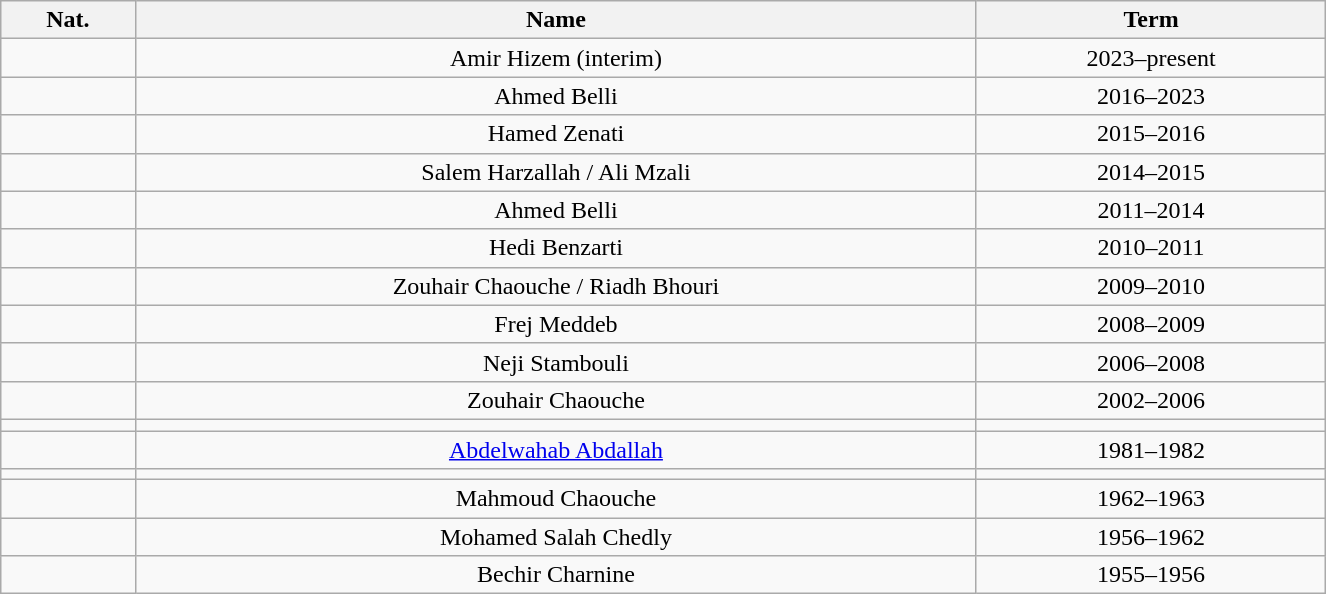<table class="wikitable" style="width:70%; border:1px solid #ccc; border-collapse:collapse; text-align:center; margin:auto;">
<tr>
<th>Nat.</th>
<th>Name</th>
<th>Term</th>
</tr>
<tr>
<td></td>
<td>Amir Hizem (interim)</td>
<td>2023–present</td>
</tr>
<tr>
<td></td>
<td>Ahmed Belli</td>
<td>2016–2023</td>
</tr>
<tr>
<td></td>
<td>Hamed Zenati</td>
<td>2015–2016</td>
</tr>
<tr>
<td></td>
<td>Salem Harzallah / Ali Mzali</td>
<td>2014–2015</td>
</tr>
<tr>
<td></td>
<td>Ahmed Belli</td>
<td>2011–2014</td>
</tr>
<tr>
<td></td>
<td>Hedi Benzarti</td>
<td>2010–2011</td>
</tr>
<tr>
<td></td>
<td>Zouhair Chaouche / Riadh Bhouri</td>
<td>2009–2010</td>
</tr>
<tr>
<td></td>
<td>Frej Meddeb</td>
<td>2008–2009</td>
</tr>
<tr>
<td></td>
<td>Neji Stambouli</td>
<td>2006–2008</td>
</tr>
<tr>
<td></td>
<td>Zouhair Chaouche</td>
<td>2002–2006</td>
</tr>
<tr>
<td></td>
<td></td>
<td></td>
</tr>
<tr>
<td></td>
<td><a href='#'>Abdelwahab Abdallah</a></td>
<td>1981–1982</td>
</tr>
<tr>
<td></td>
<td></td>
<td></td>
</tr>
<tr>
<td></td>
<td>Mahmoud Chaouche</td>
<td>1962–1963</td>
</tr>
<tr>
<td></td>
<td>Mohamed Salah Chedly</td>
<td>1956–1962</td>
</tr>
<tr>
<td></td>
<td>Bechir Charnine</td>
<td>1955–1956</td>
</tr>
</table>
